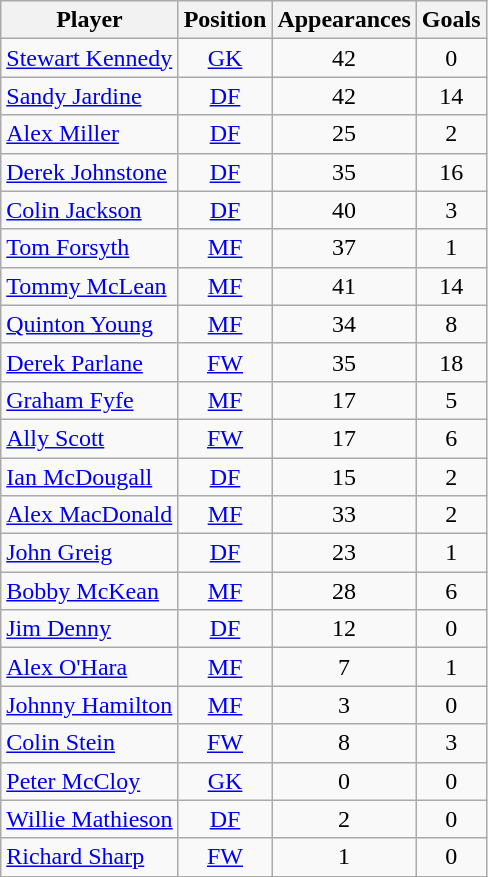<table class="wikitable sortable" style="text-align: center;">
<tr>
<th>Player</th>
<th>Position</th>
<th>Appearances</th>
<th>Goals</th>
</tr>
<tr>
<td align="left"> <a href='#'>Stewart Kennedy</a></td>
<td><a href='#'>GK</a></td>
<td>42</td>
<td>0</td>
</tr>
<tr>
<td align="left"> <a href='#'>Sandy Jardine</a></td>
<td><a href='#'>DF</a></td>
<td>42</td>
<td>14</td>
</tr>
<tr>
<td align="left"> <a href='#'>Alex Miller</a></td>
<td><a href='#'>DF</a></td>
<td>25</td>
<td>2</td>
</tr>
<tr>
<td align="left"> <a href='#'>Derek Johnstone</a></td>
<td><a href='#'>DF</a></td>
<td>35</td>
<td>16</td>
</tr>
<tr>
<td align="left"> <a href='#'>Colin Jackson</a></td>
<td><a href='#'>DF</a></td>
<td>40</td>
<td>3</td>
</tr>
<tr>
<td align="left"> <a href='#'>Tom Forsyth</a></td>
<td><a href='#'>MF</a></td>
<td>37</td>
<td>1</td>
</tr>
<tr>
<td align="left"> <a href='#'>Tommy McLean</a></td>
<td><a href='#'>MF</a></td>
<td>41</td>
<td>14</td>
</tr>
<tr>
<td align="left"> <a href='#'>Quinton Young</a></td>
<td><a href='#'>MF</a></td>
<td>34</td>
<td>8</td>
</tr>
<tr>
<td align="left"> <a href='#'>Derek Parlane</a></td>
<td><a href='#'>FW</a></td>
<td>35</td>
<td>18</td>
</tr>
<tr>
<td align="left"> <a href='#'>Graham Fyfe</a></td>
<td><a href='#'>MF</a></td>
<td>17</td>
<td>5</td>
</tr>
<tr>
<td align="left"> <a href='#'>Ally Scott</a></td>
<td><a href='#'>FW</a></td>
<td>17</td>
<td>6</td>
</tr>
<tr>
<td align="left"> <a href='#'>Ian McDougall</a></td>
<td><a href='#'>DF</a></td>
<td>15</td>
<td>2</td>
</tr>
<tr>
<td align="left"> <a href='#'>Alex MacDonald</a></td>
<td><a href='#'>MF</a></td>
<td>33</td>
<td>2</td>
</tr>
<tr>
<td align="left"> <a href='#'>John Greig</a></td>
<td><a href='#'>DF</a></td>
<td>23</td>
<td>1</td>
</tr>
<tr>
<td align="left"> <a href='#'>Bobby McKean</a></td>
<td><a href='#'>MF</a></td>
<td>28</td>
<td>6</td>
</tr>
<tr>
<td align="left"> <a href='#'>Jim Denny</a></td>
<td><a href='#'>DF</a></td>
<td>12</td>
<td>0</td>
</tr>
<tr>
<td align="left"> <a href='#'>Alex O'Hara</a></td>
<td><a href='#'>MF</a></td>
<td>7</td>
<td>1</td>
</tr>
<tr>
<td align="left"> <a href='#'>Johnny Hamilton</a></td>
<td><a href='#'>MF</a></td>
<td>3</td>
<td>0</td>
</tr>
<tr>
<td align="left"> <a href='#'>Colin Stein</a></td>
<td><a href='#'>FW</a></td>
<td>8</td>
<td>3</td>
</tr>
<tr>
<td align="left"> <a href='#'>Peter McCloy</a></td>
<td><a href='#'>GK</a></td>
<td>0</td>
<td>0</td>
</tr>
<tr>
<td align="left"> <a href='#'>Willie Mathieson</a></td>
<td><a href='#'>DF</a></td>
<td>2</td>
<td>0</td>
</tr>
<tr>
<td align="left"> <a href='#'>Richard Sharp</a></td>
<td><a href='#'>FW</a></td>
<td>1</td>
<td>0</td>
</tr>
</table>
